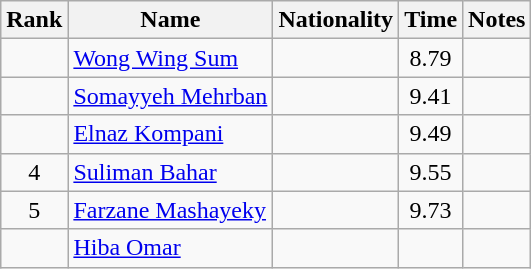<table class="wikitable sortable" style="text-align:center">
<tr>
<th>Rank</th>
<th>Name</th>
<th>Nationality</th>
<th>Time</th>
<th>Notes</th>
</tr>
<tr>
<td></td>
<td align=left><a href='#'>Wong Wing Sum</a></td>
<td align=left></td>
<td>8.79</td>
<td></td>
</tr>
<tr>
<td></td>
<td align=left><a href='#'>Somayyeh Mehrban</a></td>
<td align=left></td>
<td>9.41</td>
<td></td>
</tr>
<tr>
<td></td>
<td align=left><a href='#'>Elnaz Kompani</a></td>
<td align=left></td>
<td>9.49</td>
<td></td>
</tr>
<tr>
<td>4</td>
<td align=left><a href='#'>Suliman Bahar</a></td>
<td align=left></td>
<td>9.55</td>
<td></td>
</tr>
<tr>
<td>5</td>
<td align=left><a href='#'>Farzane Mashayeky</a></td>
<td align=left></td>
<td>9.73</td>
<td></td>
</tr>
<tr>
<td></td>
<td align=left><a href='#'>Hiba Omar</a></td>
<td align=left></td>
<td></td>
<td></td>
</tr>
</table>
